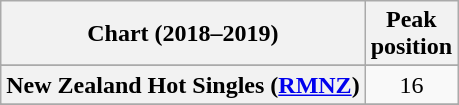<table class="wikitable sortable plainrowheaders" style="text-align:center">
<tr>
<th scope="col">Chart (2018–2019)</th>
<th scope="col">Peak<br>position</th>
</tr>
<tr>
</tr>
<tr>
<th scope="row">New Zealand Hot Singles (<a href='#'>RMNZ</a>)</th>
<td>16</td>
</tr>
<tr>
</tr>
<tr>
</tr>
<tr>
</tr>
</table>
